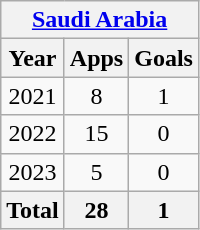<table class="wikitable" style="text-align:center">
<tr>
<th colspan=3><a href='#'>Saudi Arabia</a></th>
</tr>
<tr>
<th>Year</th>
<th>Apps</th>
<th>Goals</th>
</tr>
<tr>
<td>2021</td>
<td>8</td>
<td>1</td>
</tr>
<tr>
<td>2022</td>
<td>15</td>
<td>0</td>
</tr>
<tr>
<td>2023</td>
<td>5</td>
<td>0</td>
</tr>
<tr>
<th>Total</th>
<th>28</th>
<th>1</th>
</tr>
</table>
